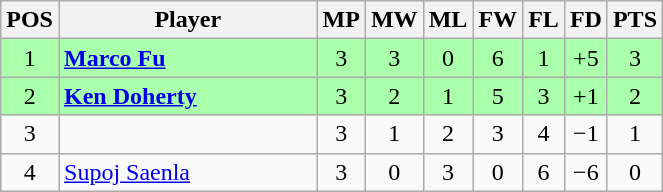<table class="wikitable" style="text-align: center;">
<tr>
<th width=20>POS</th>
<th width=165>Player</th>
<th width=20>MP</th>
<th width=20>MW</th>
<th width=20>ML</th>
<th width=20>FW</th>
<th width=20>FL</th>
<th width=20>FD</th>
<th width=20>PTS</th>
</tr>
<tr style="background:#aaffaa;">
<td>1</td>
<td style="text-align:left;"> <strong><a href='#'>Marco Fu</a></strong></td>
<td>3</td>
<td>3</td>
<td>0</td>
<td>6</td>
<td>1</td>
<td>+5</td>
<td>3</td>
</tr>
<tr style="background:#aaffaa;">
<td>2</td>
<td style="text-align:left;"> <strong><a href='#'>Ken Doherty</a></strong></td>
<td>3</td>
<td>2</td>
<td>1</td>
<td>5</td>
<td>3</td>
<td>+1</td>
<td>2</td>
</tr>
<tr>
<td>3</td>
<td style="text-align:left;"></td>
<td>3</td>
<td>1</td>
<td>2</td>
<td>3</td>
<td>4</td>
<td>−1</td>
<td>1</td>
</tr>
<tr>
<td>4</td>
<td style="text-align:left;"> <a href='#'>Supoj Saenla</a></td>
<td>3</td>
<td>0</td>
<td>3</td>
<td>0</td>
<td>6</td>
<td>−6</td>
<td>0</td>
</tr>
</table>
